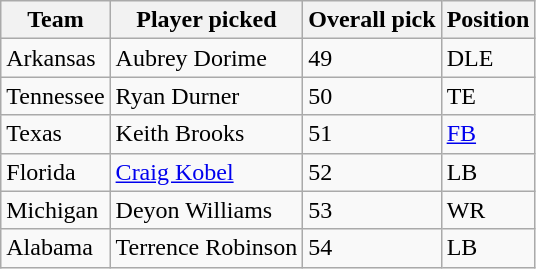<table class="wikitable">
<tr>
<th>Team</th>
<th>Player picked</th>
<th>Overall pick</th>
<th>Position</th>
</tr>
<tr>
<td>Arkansas</td>
<td>Aubrey Dorime</td>
<td>49</td>
<td>DLE</td>
</tr>
<tr>
<td>Tennessee</td>
<td>Ryan Durner</td>
<td>50</td>
<td>TE</td>
</tr>
<tr>
<td>Texas</td>
<td>Keith Brooks</td>
<td>51</td>
<td><a href='#'>FB</a></td>
</tr>
<tr>
<td>Florida</td>
<td><a href='#'>Craig Kobel</a></td>
<td>52</td>
<td>LB</td>
</tr>
<tr>
<td>Michigan</td>
<td>Deyon Williams</td>
<td>53</td>
<td>WR</td>
</tr>
<tr>
<td>Alabama</td>
<td>Terrence Robinson</td>
<td>54</td>
<td>LB</td>
</tr>
</table>
